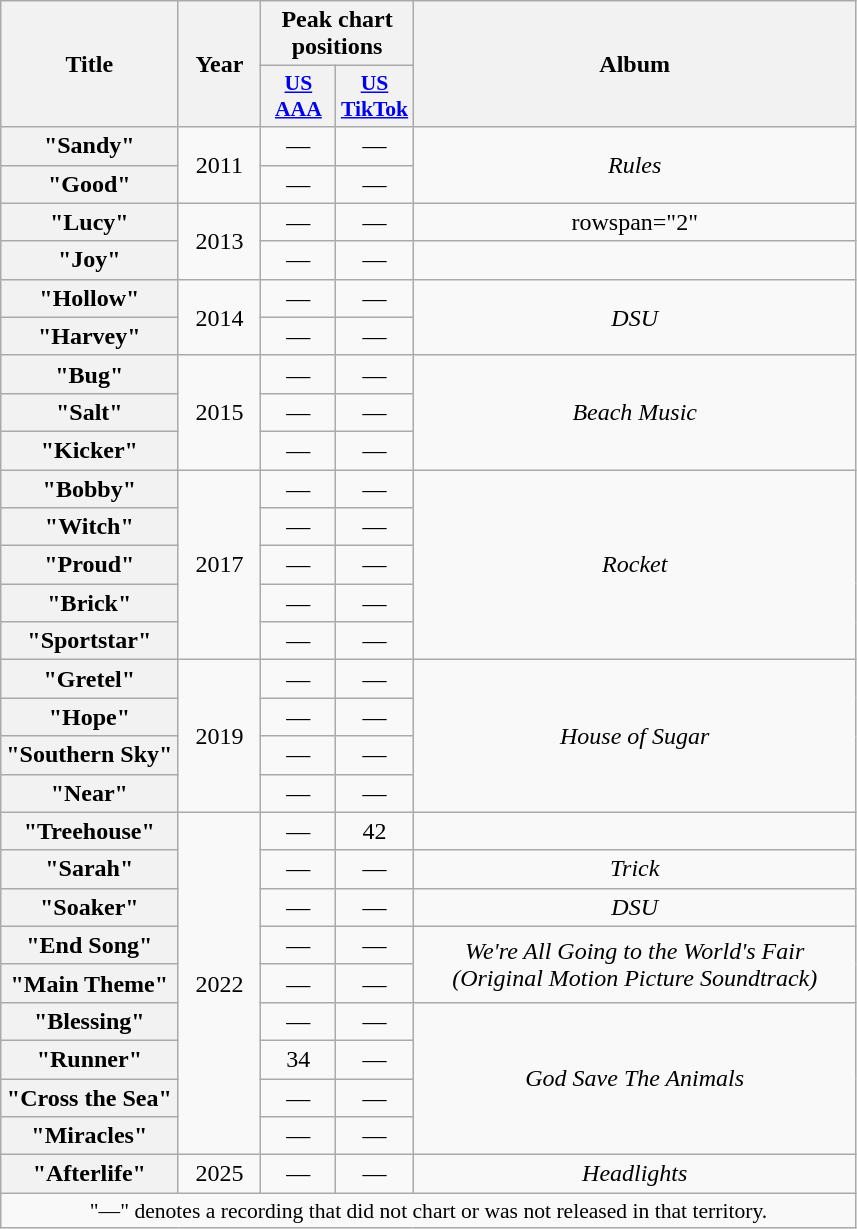<table class="wikitable plainrowheaders" style="text-align:center;">
<tr>
<th scope="col" rowspan="2">Title</th>
<th scope="col" rowspan="2" style="width:3em;">Year</th>
<th colspan="2" scope="col">Peak chart positions</th>
<th scope="col" rowspan="2" style="width:18em">Album</th>
</tr>
<tr>
<th scope="col" style="width:3em;font-size:90%;"><a href='#'>US<br>AAA</a><br></th>
<th scope="col" style="width:3em;font-size:90%;"><a href='#'>US<br>TikTok</a><br></th>
</tr>
<tr>
<th scope="row">"Sandy"</th>
<td rowspan="2">2011</td>
<td>—</td>
<td>—</td>
<td rowspan="2"><em>Rules</em></td>
</tr>
<tr>
<th scope="row">"Good"</th>
<td>—</td>
<td>—</td>
</tr>
<tr>
<th scope="row">"Lucy"</th>
<td rowspan="2">2013</td>
<td>—</td>
<td>—</td>
<td>rowspan="2" </td>
</tr>
<tr>
<th scope="row">"Joy"</th>
<td>—</td>
<td>—</td>
</tr>
<tr>
<th scope="row">"Hollow"</th>
<td rowspan="2">2014</td>
<td>—</td>
<td>—</td>
<td rowspan="2"><em>DSU</em></td>
</tr>
<tr>
<th scope="row">"Harvey"</th>
<td>—</td>
<td>—</td>
</tr>
<tr>
<th scope="row">"Bug"</th>
<td rowspan="3">2015</td>
<td>—</td>
<td>—</td>
<td rowspan="3"><em>Beach Music</em></td>
</tr>
<tr>
<th scope="row">"Salt"</th>
<td>—</td>
<td>—</td>
</tr>
<tr>
<th scope="row">"Kicker"</th>
<td>—</td>
<td>—</td>
</tr>
<tr>
<th scope="row">"Bobby"</th>
<td rowspan="5">2017</td>
<td>—</td>
<td>—</td>
<td rowspan="5"><em>Rocket</em></td>
</tr>
<tr>
<th scope="row">"Witch"</th>
<td>—</td>
<td>—</td>
</tr>
<tr>
<th scope="row">"Proud"</th>
<td>—</td>
<td>—</td>
</tr>
<tr>
<th scope="row">"Brick"</th>
<td>—</td>
<td>—</td>
</tr>
<tr>
<th scope="row">"Sportstar"<br></th>
<td>—</td>
<td>—</td>
</tr>
<tr>
<th scope="row">"Gretel"</th>
<td rowspan="4">2019</td>
<td>—</td>
<td>—</td>
<td rowspan="4"><em>House of Sugar</em></td>
</tr>
<tr>
<th scope="row">"Hope"</th>
<td>—</td>
<td>—</td>
</tr>
<tr>
<th scope="row">"Southern Sky"</th>
<td>—</td>
<td>—</td>
</tr>
<tr>
<th scope="row">"Near"</th>
<td>—</td>
<td>—</td>
</tr>
<tr>
<th scope="row">"Treehouse"<br></th>
<td rowspan="9">2022</td>
<td>—</td>
<td>42</td>
<td></td>
</tr>
<tr>
<th scope="row">"Sarah"</th>
<td>—</td>
<td>—</td>
<td><em>Trick</em></td>
</tr>
<tr>
<th scope="row">"Soaker"</th>
<td>—</td>
<td>—</td>
<td><em>DSU</em></td>
</tr>
<tr>
<th scope="row">"End Song"</th>
<td>—</td>
<td>—</td>
<td rowspan="2"><em>We're All Going to the World's Fair (Original Motion Picture Soundtrack)</em></td>
</tr>
<tr>
<th scope="row">"Main Theme"</th>
<td>—</td>
<td>—</td>
</tr>
<tr>
<th scope="row">"Blessing"</th>
<td>—</td>
<td>—</td>
<td rowspan="4"><em>God Save The Animals</em></td>
</tr>
<tr>
<th scope="row">"Runner"</th>
<td>34</td>
<td>—</td>
</tr>
<tr>
<th scope="row">"Cross the Sea"</th>
<td>—</td>
<td>—</td>
</tr>
<tr>
<th scope="row">"Miracles"</th>
<td>—</td>
<td>—</td>
</tr>
<tr>
<th scope="row">"Afterlife"</th>
<td>2025</td>
<td>—</td>
<td>—</td>
<td><em>Headlights</em></td>
</tr>
<tr>
<td colspan="5" style="font-size:90%">"—" denotes a recording that did not chart or was not released in that territory.</td>
</tr>
</table>
